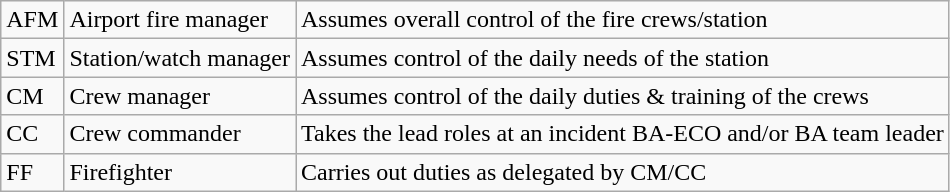<table class="wikitable">
<tr>
<td>AFM</td>
<td>Airport fire manager</td>
<td>Assumes overall control of the fire crews/station</td>
</tr>
<tr>
<td>STM</td>
<td>Station/watch manager</td>
<td>Assumes control of the daily needs of the station</td>
</tr>
<tr>
<td>CM</td>
<td>Crew manager</td>
<td>Assumes control of the daily duties & training of the crews</td>
</tr>
<tr>
<td>CC</td>
<td>Crew commander</td>
<td>Takes the lead roles at an incident BA-ECO and/or BA team leader</td>
</tr>
<tr>
<td>FF</td>
<td>Firefighter</td>
<td>Carries out duties as delegated by CM/CC</td>
</tr>
</table>
